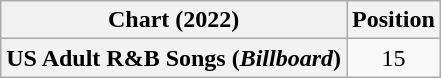<table class="wikitable plainrowheaders">
<tr>
<th scope="col">Chart (2022)</th>
<th scope="col">Position</th>
</tr>
<tr>
<th scope="row">US Adult R&B Songs (<em>Billboard</em>)</th>
<td align="center">15</td>
</tr>
</table>
